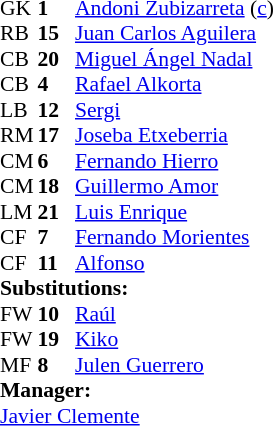<table style="font-size: 90%" cellspacing="0" cellpadding="0">
<tr>
<th width="25"></th>
<th width="25"></th>
</tr>
<tr>
<td>GK</td>
<td><strong>1</strong></td>
<td><a href='#'>Andoni Zubizarreta</a> (<a href='#'>c</a>)</td>
</tr>
<tr>
<td>RB</td>
<td><strong>15</strong></td>
<td><a href='#'>Juan Carlos Aguilera</a></td>
<td></td>
</tr>
<tr>
<td>CB</td>
<td><strong>20</strong></td>
<td><a href='#'>Miguel Ángel Nadal</a></td>
</tr>
<tr>
<td>CB</td>
<td><strong>4</strong></td>
<td><a href='#'>Rafael Alkorta</a></td>
</tr>
<tr>
<td>LB</td>
<td><strong>12</strong></td>
<td><a href='#'>Sergi</a></td>
</tr>
<tr>
<td>RM</td>
<td><strong>17</strong></td>
<td><a href='#'>Joseba Etxeberria</a></td>
<td></td>
<td></td>
</tr>
<tr>
<td>CM</td>
<td><strong>6</strong></td>
<td><a href='#'>Fernando Hierro</a></td>
</tr>
<tr>
<td>CM</td>
<td><strong>18</strong></td>
<td><a href='#'>Guillermo Amor</a></td>
</tr>
<tr>
<td>LM</td>
<td><strong>21</strong></td>
<td><a href='#'>Luis Enrique</a></td>
<td></td>
<td></td>
</tr>
<tr>
<td>CF</td>
<td><strong>7</strong></td>
<td><a href='#'>Fernando Morientes</a></td>
</tr>
<tr>
<td>CF</td>
<td><strong>11</strong></td>
<td><a href='#'>Alfonso</a></td>
<td></td>
<td></td>
</tr>
<tr>
<td colspan=3><strong>Substitutions:</strong></td>
</tr>
<tr>
<td>FW</td>
<td><strong>10</strong></td>
<td><a href='#'>Raúl</a></td>
<td></td>
<td></td>
</tr>
<tr>
<td>FW</td>
<td><strong>19</strong></td>
<td><a href='#'>Kiko</a></td>
<td></td>
<td></td>
</tr>
<tr>
<td>MF</td>
<td><strong>8</strong></td>
<td><a href='#'>Julen Guerrero</a></td>
<td></td>
<td></td>
</tr>
<tr>
<td colspan=3><strong>Manager:</strong></td>
</tr>
<tr>
<td colspan="4"><a href='#'>Javier Clemente</a></td>
</tr>
</table>
